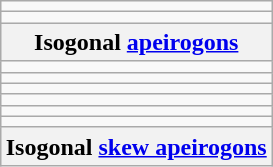<table class=wikitable align=right>
<tr>
<td></td>
</tr>
<tr>
<td></td>
</tr>
<tr>
<th>Isogonal <a href='#'>apeirogons</a></th>
</tr>
<tr>
<td></td>
</tr>
<tr>
<td></td>
</tr>
<tr>
<td></td>
</tr>
<tr>
<td></td>
</tr>
<tr>
<td></td>
</tr>
<tr>
<td></td>
</tr>
<tr>
<th>Isogonal <a href='#'>skew apeirogons</a></th>
</tr>
</table>
